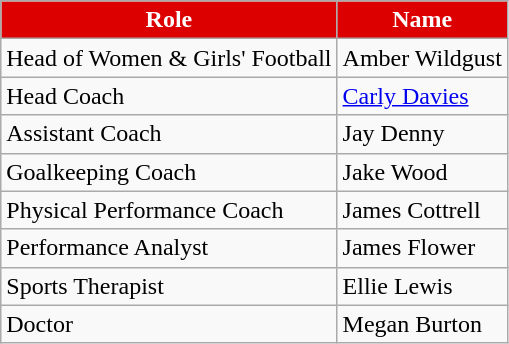<table class="wikitable" summary="List of Nottingham Forest Women's staff" colwidth=200px>
<tr>
<th style="background:#d00; color:#FFFFFF;" scope="col">Role</th>
<th style="background:#d00; color:#FFFFFF;" scope="col">Name</th>
</tr>
<tr>
<td>Head of Women & Girls' Football</td>
<td>Amber Wildgust</td>
</tr>
<tr>
<td>Head Coach</td>
<td><a href='#'>Carly Davies</a></td>
</tr>
<tr>
<td>Assistant Coach</td>
<td>Jay Denny</td>
</tr>
<tr>
<td>Goalkeeping Coach</td>
<td>Jake Wood</td>
</tr>
<tr>
<td>Physical Performance Coach</td>
<td>James Cottrell</td>
</tr>
<tr>
<td>Performance Analyst</td>
<td>James Flower</td>
</tr>
<tr>
<td>Sports Therapist</td>
<td>Ellie Lewis</td>
</tr>
<tr>
<td>Doctor</td>
<td>Megan Burton</td>
</tr>
</table>
